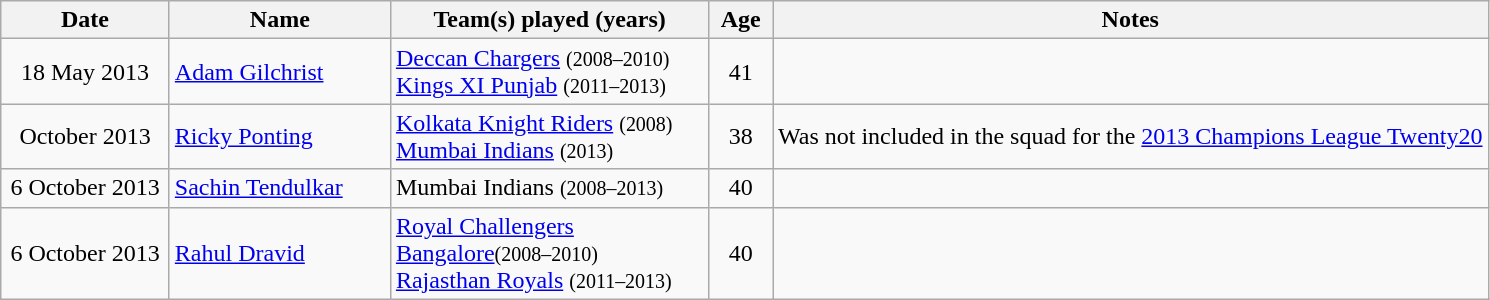<table class="wikitable">
<tr>
<th style="width:105px">Date</th>
<th style="width:140px">Name</th>
<th style="width:205px">Team(s) played (years)</th>
<th style="width:35px">Age</th>
<th>Notes</th>
</tr>
<tr>
<td align=center>18 May 2013</td>
<td> <a href='#'>Adam Gilchrist</a></td>
<td><a href='#'>Deccan Chargers</a> <small>(2008–2010)</small><br><a href='#'>Kings XI Punjab</a> <small>(2011–2013)</small></td>
<td align=center>41</td>
<td></td>
</tr>
<tr>
<td align=center>October 2013</td>
<td> <a href='#'>Ricky Ponting</a></td>
<td><a href='#'>Kolkata Knight Riders</a> <small>(2008)</small><br><a href='#'>Mumbai Indians</a> <small>(2013)</small></td>
<td align=center>38</td>
<td>Was not included in the squad for the <a href='#'>2013 Champions League Twenty20</a></td>
</tr>
<tr>
<td align=center>6 October 2013</td>
<td> <a href='#'>Sachin Tendulkar</a></td>
<td>Mumbai Indians <small>(2008–2013)</small></td>
<td align=center>40</td>
<td></td>
</tr>
<tr>
<td align=center>6 October 2013</td>
<td> <a href='#'>Rahul Dravid</a></td>
<td><a href='#'>Royal Challengers Bangalore</a><small>(2008–2010)</small><br><a href='#'>Rajasthan Royals</a> <small>(2011–2013)</small></td>
<td align=center>40</td>
<td></td>
</tr>
</table>
